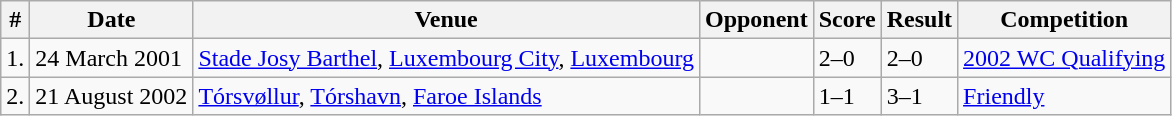<table class="wikitable">
<tr>
<th>#</th>
<th>Date</th>
<th>Venue</th>
<th>Opponent</th>
<th>Score</th>
<th>Result</th>
<th>Competition</th>
</tr>
<tr>
<td>1.</td>
<td>24 March 2001</td>
<td><a href='#'>Stade Josy Barthel</a>, <a href='#'>Luxembourg City</a>, <a href='#'>Luxembourg</a></td>
<td></td>
<td>2–0</td>
<td>2–0</td>
<td><a href='#'>2002 WC Qualifying</a></td>
</tr>
<tr>
<td>2.</td>
<td>21 August 2002</td>
<td><a href='#'>Tórsvøllur</a>, <a href='#'>Tórshavn</a>, <a href='#'>Faroe Islands</a></td>
<td></td>
<td>1–1</td>
<td>3–1</td>
<td><a href='#'>Friendly</a></td>
</tr>
</table>
